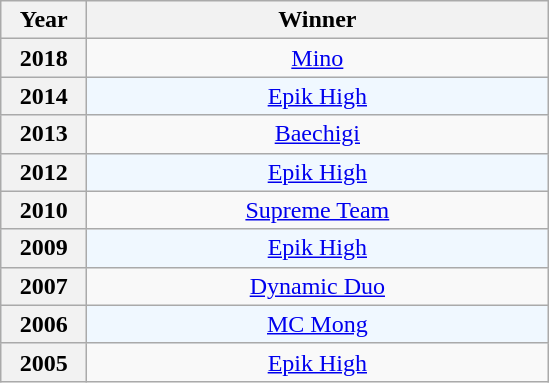<table class="wikitable plainrowheaders" style="text-align: center">
<tr>
<th scope="col" width="50">Year</th>
<th scope="col" width="300">Winner</th>
</tr>
<tr>
<th scope="row" style="text-align:center;">2018</th>
<td><a href='#'>Mino</a></td>
</tr>
<tr style="background:#F0F8FF">
<th scope="row" style="text-align:center;">2014</th>
<td><a href='#'>Epik High</a></td>
</tr>
<tr>
<th scope="row" style="text-align:center;">2013</th>
<td><a href='#'>Baechigi</a></td>
</tr>
<tr style="background:#F0F8FF">
<th scope="row" style="text-align:center;">2012</th>
<td><a href='#'>Epik High</a></td>
</tr>
<tr>
<th scope="row" style="text-align:center;">2010</th>
<td><a href='#'>Supreme Team</a></td>
</tr>
<tr style="background:#F0F8FF">
<th scope="row" style="text-align:center;">2009</th>
<td><a href='#'>Epik High</a></td>
</tr>
<tr>
<th scope="row" style="text-align:center;">2007</th>
<td><a href='#'>Dynamic Duo</a></td>
</tr>
<tr style="background:#F0F8FF">
<th scope="row" style="text-align:center;">2006</th>
<td><a href='#'>MC Mong</a></td>
</tr>
<tr>
<th scope="row" style="text-align:center;">2005</th>
<td><a href='#'>Epik High</a></td>
</tr>
</table>
